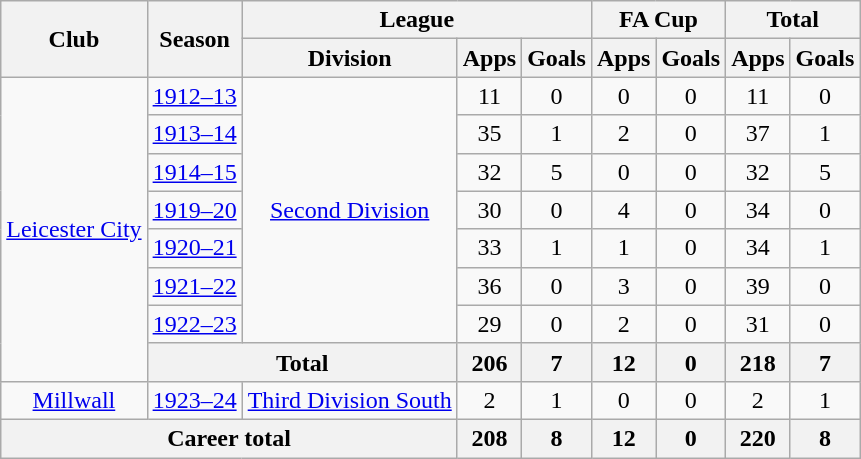<table class="wikitable" style="text-align: center;">
<tr>
<th rowspan="2">Club</th>
<th rowspan="2">Season</th>
<th colspan="3">League</th>
<th colspan="2">FA Cup</th>
<th colspan="2">Total</th>
</tr>
<tr>
<th>Division</th>
<th>Apps</th>
<th>Goals</th>
<th>Apps</th>
<th>Goals</th>
<th>Apps</th>
<th>Goals</th>
</tr>
<tr>
<td rowspan="8"><a href='#'>Leicester City</a></td>
<td><a href='#'>1912–13</a></td>
<td rowspan="7"><a href='#'>Second Division</a></td>
<td>11</td>
<td>0</td>
<td>0</td>
<td>0</td>
<td>11</td>
<td>0</td>
</tr>
<tr>
<td><a href='#'>1913–14</a></td>
<td>35</td>
<td>1</td>
<td>2</td>
<td>0</td>
<td>37</td>
<td>1</td>
</tr>
<tr>
<td><a href='#'>1914–15</a></td>
<td>32</td>
<td>5</td>
<td>0</td>
<td>0</td>
<td>32</td>
<td>5</td>
</tr>
<tr>
<td><a href='#'>1919–20</a></td>
<td>30</td>
<td>0</td>
<td>4</td>
<td>0</td>
<td>34</td>
<td>0</td>
</tr>
<tr>
<td><a href='#'>1920–21</a></td>
<td>33</td>
<td>1</td>
<td>1</td>
<td>0</td>
<td>34</td>
<td>1</td>
</tr>
<tr>
<td><a href='#'>1921–22</a></td>
<td>36</td>
<td>0</td>
<td>3</td>
<td>0</td>
<td>39</td>
<td>0</td>
</tr>
<tr>
<td><a href='#'>1922–23</a></td>
<td>29</td>
<td>0</td>
<td>2</td>
<td>0</td>
<td>31</td>
<td>0</td>
</tr>
<tr>
<th colspan="2">Total</th>
<th>206</th>
<th>7</th>
<th>12</th>
<th>0</th>
<th>218</th>
<th>7</th>
</tr>
<tr>
<td><a href='#'>Millwall</a></td>
<td><a href='#'>1923–24</a></td>
<td><a href='#'>Third Division South</a></td>
<td>2</td>
<td>1</td>
<td>0</td>
<td>0</td>
<td>2</td>
<td>1</td>
</tr>
<tr>
<th colspan="3">Career total</th>
<th>208</th>
<th>8</th>
<th>12</th>
<th>0</th>
<th>220</th>
<th>8</th>
</tr>
</table>
